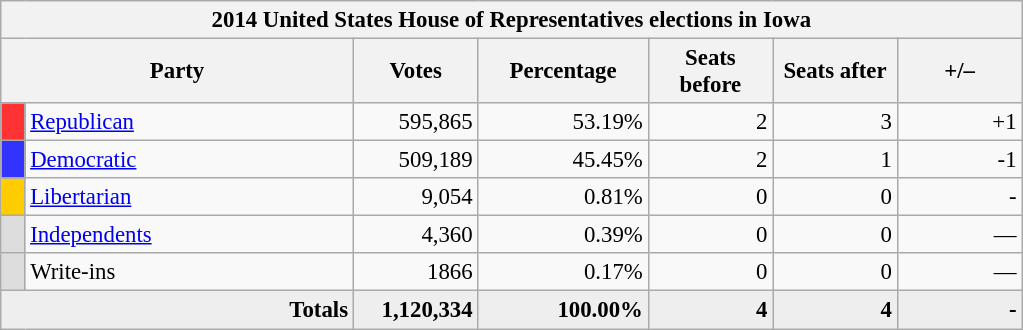<table class="wikitable" style="font-size: 95%;">
<tr>
<th colspan="7">2014 United States House of Representatives elections in Iowa</th>
</tr>
<tr>
<th colspan=2 style="width: 15em">Party</th>
<th style="width: 5em">Votes</th>
<th style="width: 7em">Percentage</th>
<th style="width: 5em">Seats before</th>
<th style="width: 5em">Seats after</th>
<th style="width: 5em">+/–</th>
</tr>
<tr>
<th style="background-color:#FF3333; width: 3px"></th>
<td style="width: 130px"><a href='#'>Republican</a></td>
<td align="right">595,865</td>
<td align="right">53.19%</td>
<td align="right">2</td>
<td align="right">3</td>
<td align="right">+1</td>
</tr>
<tr>
<th style="background-color:#3333FF; width: 3px"></th>
<td style="width: 130px"><a href='#'>Democratic</a></td>
<td align="right">509,189</td>
<td align="right">45.45%</td>
<td align="right">2</td>
<td align="right">1</td>
<td align="right">-1</td>
</tr>
<tr>
<th style="background-color:#FFCC00; width: 3px"></th>
<td style="width: 130px"><a href='#'>Libertarian</a></td>
<td align="right">9,054</td>
<td align="right">0.81%</td>
<td align="right">0</td>
<td align="right">0</td>
<td align="right">-</td>
</tr>
<tr>
<th style="background-color:#DDDDDD; width: 3px"></th>
<td style="width: 130px"><a href='#'>Independents</a></td>
<td align="right">4,360</td>
<td align="right">0.39%</td>
<td align="right">0</td>
<td align="right">0</td>
<td align="right">—</td>
</tr>
<tr>
<th style="background-color:#DDDDDD; width: 3px"></th>
<td style="width: 130px">Write-ins</td>
<td align="right">1866</td>
<td align="right">0.17%</td>
<td align="right">0</td>
<td align="right">0</td>
<td align="right">—</td>
</tr>
<tr bgcolor="#EEEEEE">
<td colspan="2" align="right"><strong>Totals</strong></td>
<td align="right"><strong>1,120,334 </strong></td>
<td align="right"><strong>100.00%</strong></td>
<td align="right"><strong>4</strong></td>
<td align="right"><strong>4</strong></td>
<td align="right"><strong>-</strong></td>
</tr>
</table>
